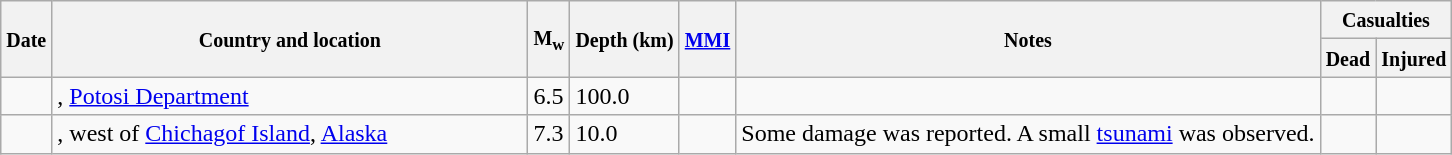<table class="wikitable sortable sort-under" style="border:1px black; margin-left:1em;">
<tr>
<th rowspan="2"><small>Date</small></th>
<th rowspan="2" style="width: 310px"><small>Country and location</small></th>
<th rowspan="2"><small>M<sub>w</sub></small></th>
<th rowspan="2"><small>Depth (km)</small></th>
<th rowspan="2"><small><a href='#'>MMI</a></small></th>
<th rowspan="2" class="unsortable"><small>Notes</small></th>
<th colspan="2"><small>Casualties</small></th>
</tr>
<tr>
<th><small>Dead</small></th>
<th><small>Injured</small></th>
</tr>
<tr>
<td></td>
<td>, <a href='#'>Potosi Department</a></td>
<td>6.5</td>
<td>100.0</td>
<td></td>
<td></td>
<td></td>
<td></td>
</tr>
<tr>
<td></td>
<td>, west of <a href='#'>Chichagof Island</a>, <a href='#'>Alaska</a></td>
<td>7.3</td>
<td>10.0</td>
<td></td>
<td>Some damage was reported. A small <a href='#'>tsunami</a> was observed.</td>
<td></td>
<td></td>
</tr>
</table>
